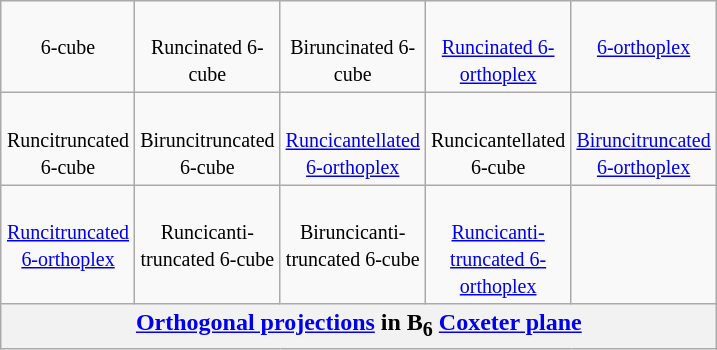<table class=wikitable align=right width=400 style="margin-left:1em;">
<tr align=center valign=top>
<td><br><small>6-cube</small><br></td>
<td><br><small>Runcinated 6-cube</small><br></td>
<td><br><small>Biruncinated 6-cube</small><br></td>
<td><br><small><a href='#'>Runcinated 6-orthoplex</a></small><br></td>
<td><br><small><a href='#'>6-orthoplex</a></small><br></td>
</tr>
<tr align=center valign=top>
<td><br><small>Runcitruncated 6-cube</small><br></td>
<td><br><small>Biruncitruncated 6-cube</small><br></td>
<td><br><small><a href='#'>Runcicantellated 6-orthoplex</a></small><br></td>
<td><br><small>Runcicantellated 6-cube</small><br></td>
<td><br><small><a href='#'>Biruncitruncated 6-orthoplex</a></small><br></td>
</tr>
<tr align=center valign=top>
<td><br><small><a href='#'>Runcitruncated 6-orthoplex</a></small><br></td>
<td><br><small>Runcicanti-truncated 6-cube</small><br></td>
<td><br><small>Biruncicanti-truncated 6-cube</small><br></td>
<td><br><small><a href='#'>Runcicanti-truncated 6-orthoplex</a></small><br></td>
</tr>
<tr>
<th colspan=5><a href='#'>Orthogonal projections</a> in B<sub>6</sub> <a href='#'>Coxeter plane</a></th>
</tr>
</table>
